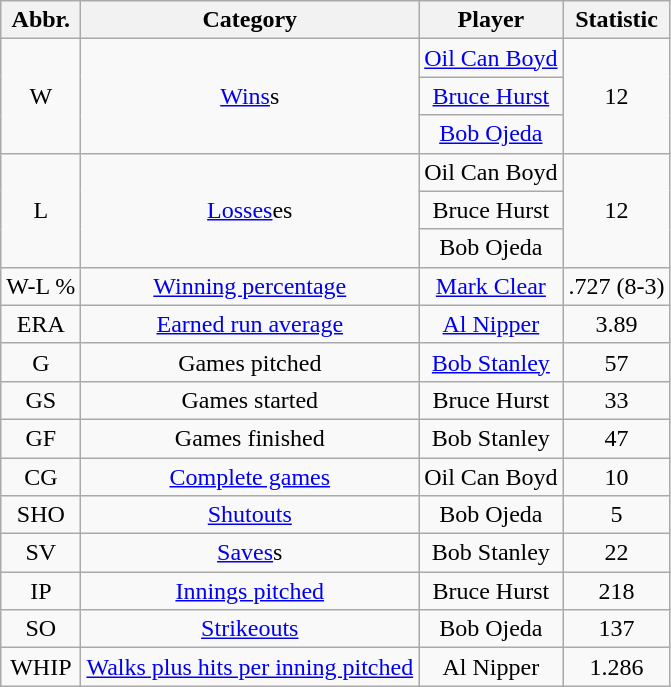<table class="wikitable sortable" style="text-align:center;">
<tr>
<th>Abbr.</th>
<th>Category</th>
<th>Player</th>
<th>Statistic</th>
</tr>
<tr>
<td rowspan=3>W</td>
<td rowspan=3><a href='#'>Wins</a>s</td>
<td><a href='#'>Oil Can Boyd</a></td>
<td rowspan=3>12</td>
</tr>
<tr>
<td><a href='#'>Bruce Hurst</a></td>
</tr>
<tr>
<td><a href='#'>Bob Ojeda</a></td>
</tr>
<tr>
<td rowspan=3>L</td>
<td rowspan=3><a href='#'>Losses</a>es</td>
<td>Oil Can Boyd</td>
<td rowspan=3>12</td>
</tr>
<tr>
<td>Bruce Hurst</td>
</tr>
<tr>
<td>Bob Ojeda</td>
</tr>
<tr>
<td>W-L %</td>
<td><a href='#'>Winning percentage</a></td>
<td><a href='#'>Mark Clear</a></td>
<td>.727 (8-3)</td>
</tr>
<tr>
<td>ERA</td>
<td><a href='#'>Earned run average</a></td>
<td><a href='#'>Al Nipper</a></td>
<td>3.89</td>
</tr>
<tr>
<td>G</td>
<td>Games pitched</td>
<td><a href='#'>Bob Stanley</a></td>
<td>57</td>
</tr>
<tr>
<td>GS</td>
<td>Games started</td>
<td>Bruce Hurst</td>
<td>33</td>
</tr>
<tr>
<td>GF</td>
<td>Games finished</td>
<td>Bob Stanley</td>
<td>47</td>
</tr>
<tr>
<td>CG</td>
<td><a href='#'>Complete games</a></td>
<td>Oil Can Boyd</td>
<td>10</td>
</tr>
<tr>
<td>SHO</td>
<td><a href='#'>Shutouts</a></td>
<td>Bob Ojeda</td>
<td>5</td>
</tr>
<tr>
<td>SV</td>
<td><a href='#'>Saves</a>s</td>
<td>Bob Stanley</td>
<td>22</td>
</tr>
<tr>
<td>IP</td>
<td><a href='#'>Innings pitched</a></td>
<td>Bruce Hurst</td>
<td>218</td>
</tr>
<tr>
<td>SO</td>
<td><a href='#'>Strikeouts</a></td>
<td>Bob Ojeda</td>
<td>137</td>
</tr>
<tr>
<td>WHIP</td>
<td><a href='#'>Walks plus hits per inning pitched</a></td>
<td>Al Nipper</td>
<td>1.286</td>
</tr>
</table>
